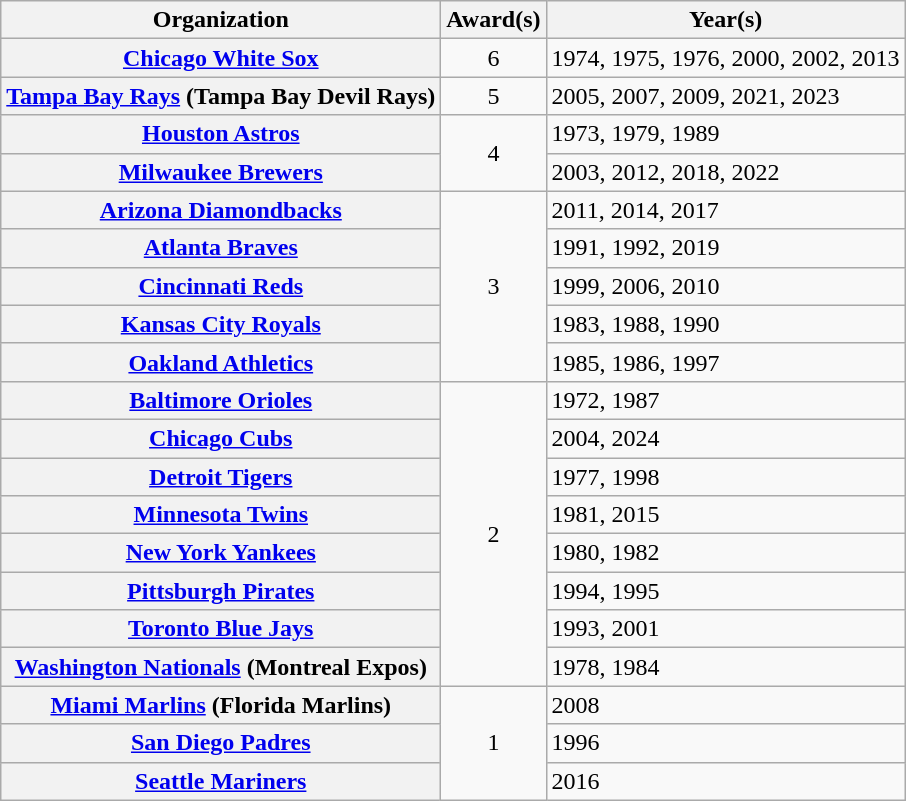<table class="wikitable sortable plainrowheaders" style="text-align:left">
<tr>
<th scope="col">Organization</th>
<th scope="col">Award(s)</th>
<th scope="col">Year(s)</th>
</tr>
<tr>
<th scope="row"><strong><a href='#'>Chicago White Sox</a></strong></th>
<td style="text-align:center">6</td>
<td>1974, 1975, 1976, 2000, 2002, 2013</td>
</tr>
<tr>
<th scope="row"><strong><a href='#'>Tampa Bay Rays</a></strong> (Tampa Bay Devil Rays)</th>
<td style="text-align:center">5</td>
<td>2005, 2007, 2009, 2021, 2023</td>
</tr>
<tr>
<th scope="row"><a href='#'>Houston Astros</a></th>
<td style="text-align:center" rowspan="2">4</td>
<td>1973, 1979, 1989</td>
</tr>
<tr>
<th scope="row"><strong><a href='#'>Milwaukee Brewers</a></strong></th>
<td>2003, 2012, 2018, 2022</td>
</tr>
<tr>
<th scope="row""><a href='#'>Arizona Diamondbacks</a></th>
<td style="text-align:center" rowspan="5">3</td>
<td>2011, 2014, 2017</td>
</tr>
<tr>
<th scope="row"><strong><a href='#'>Atlanta Braves</a></strong></th>
<td>1991, 1992, 2019</td>
</tr>
<tr>
<th scope="row"><strong><a href='#'>Cincinnati Reds</a></strong></th>
<td>1999, 2006, 2010</td>
</tr>
<tr>
<th scope="row"><a href='#'>Kansas City Royals</a></th>
<td>1983, 1988, 1990</td>
</tr>
<tr>
<th scope="row"><a href='#'>Oakland Athletics</a></th>
<td>1985, 1986, 1997</td>
</tr>
<tr>
<th scope="row"><a href='#'>Baltimore Orioles</a></th>
<td style="text-align:center" rowspan="8">2</td>
<td>1972, 1987</td>
</tr>
<tr>
<th scope="row"><strong><a href='#'>Chicago Cubs</a></strong></th>
<td>2004, 2024</td>
</tr>
<tr>
<th scope="row"><a href='#'>Detroit Tigers</a></th>
<td>1977, 1998</td>
</tr>
<tr>
<th scope="row"><a href='#'>Minnesota Twins</a></th>
<td>1981, 2015</td>
</tr>
<tr>
<th scope="row"><a href='#'>New York Yankees</a></th>
<td>1980, 1982</td>
</tr>
<tr>
<th scope="row"><a href='#'>Pittsburgh Pirates</a></th>
<td>1994, 1995</td>
</tr>
<tr>
<th scope="row"><a href='#'>Toronto Blue Jays</a></th>
<td>1993, 2001</td>
</tr>
<tr>
<th scope="row"><a href='#'>Washington Nationals</a> (Montreal Expos)</th>
<td>1978, 1984</td>
</tr>
<tr>
<th scope="row"><strong><a href='#'>Miami Marlins</a></strong> (Florida Marlins)</th>
<td style="text-align:center" rowspan="3">1</td>
<td>2008</td>
</tr>
<tr>
<th scope="row"><a href='#'>San Diego Padres</a></th>
<td>1996</td>
</tr>
<tr>
<th scope="row"><a href='#'>Seattle Mariners</a></th>
<td>2016</td>
</tr>
</table>
